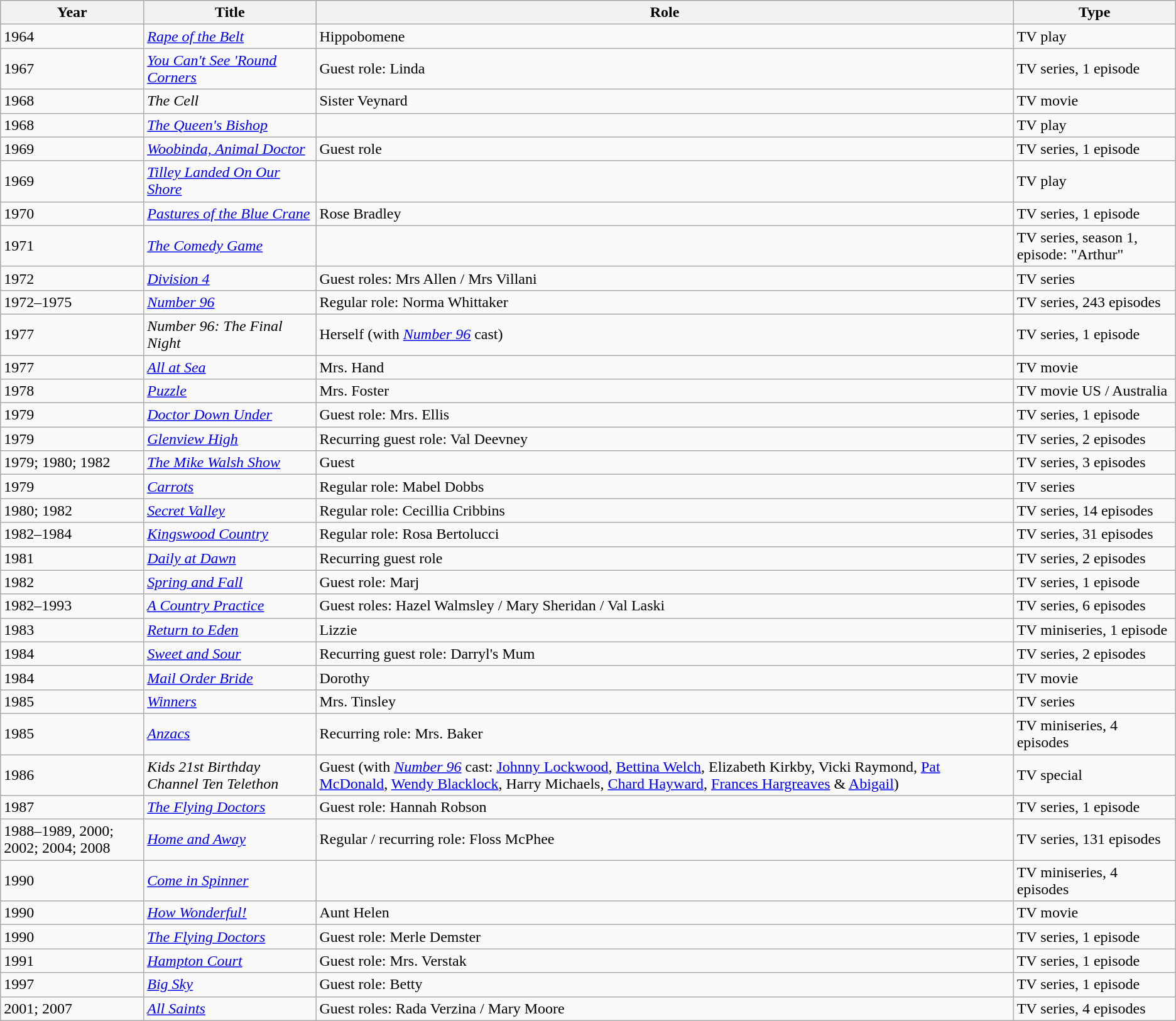<table class="wikitable">
<tr>
<th>Year</th>
<th>Title</th>
<th>Role</th>
<th>Type</th>
</tr>
<tr>
<td>1964</td>
<td><em><a href='#'>Rape of the Belt</a></em></td>
<td>Hippobomene</td>
<td>TV play</td>
</tr>
<tr>
<td>1967</td>
<td><em><a href='#'>You Can't See 'Round Corners</a></em></td>
<td>Guest role: Linda</td>
<td>TV series, 1 episode</td>
</tr>
<tr>
<td>1968</td>
<td><em>The Cell</em></td>
<td>Sister Veynard</td>
<td>TV movie</td>
</tr>
<tr>
<td>1968</td>
<td><em><a href='#'>The Queen's Bishop</a></em></td>
<td></td>
<td>TV play</td>
</tr>
<tr>
<td>1969</td>
<td><em><a href='#'>Woobinda, Animal Doctor</a></em></td>
<td>Guest role</td>
<td>TV series, 1 episode</td>
</tr>
<tr>
<td>1969</td>
<td><em><a href='#'>Tilley Landed On Our Shore</a></em></td>
<td></td>
<td>TV play</td>
</tr>
<tr>
<td>1970</td>
<td><em><a href='#'>Pastures of the Blue Crane</a></em></td>
<td>Rose Bradley</td>
<td>TV series, 1 episode</td>
</tr>
<tr>
<td>1971</td>
<td><em><a href='#'>The Comedy Game</a></em></td>
<td></td>
<td>TV series, season 1, episode: "Arthur"</td>
</tr>
<tr>
<td>1972</td>
<td><em><a href='#'>Division 4</a></em></td>
<td>Guest roles: Mrs Allen / Mrs Villani</td>
<td>TV series</td>
</tr>
<tr>
<td>1972–1975</td>
<td><em><a href='#'>Number 96</a></em></td>
<td>Regular role: Norma Whittaker</td>
<td>TV series, 243 episodes</td>
</tr>
<tr>
<td>1977</td>
<td><em>Number 96: The Final Night</em></td>
<td>Herself (with <em><a href='#'>Number 96</a></em> cast)</td>
<td>TV series, 1 episode</td>
</tr>
<tr>
<td>1977</td>
<td><em><a href='#'>All at Sea</a></em></td>
<td>Mrs. Hand</td>
<td>TV movie</td>
</tr>
<tr>
<td>1978</td>
<td><em><a href='#'>Puzzle</a></em></td>
<td>Mrs. Foster</td>
<td>TV movie US / Australia</td>
</tr>
<tr>
<td>1979</td>
<td><em><a href='#'>Doctor Down Under</a></em></td>
<td>Guest role: Mrs. Ellis</td>
<td>TV series, 1 episode</td>
</tr>
<tr>
<td>1979</td>
<td><em><a href='#'>Glenview High</a></em></td>
<td>Recurring guest role: Val Deevney</td>
<td>TV series, 2 episodes</td>
</tr>
<tr>
<td>1979; 1980; 1982</td>
<td><em><a href='#'>The Mike Walsh Show</a></em></td>
<td>Guest</td>
<td>TV series, 3 episodes</td>
</tr>
<tr>
<td>1979</td>
<td><em><a href='#'>Carrots</a></em></td>
<td>Regular role: Mabel Dobbs</td>
<td>TV series</td>
</tr>
<tr>
<td>1980; 1982</td>
<td><em><a href='#'>Secret Valley</a></em></td>
<td>Regular role: Cecillia Cribbins</td>
<td>TV series, 14 episodes</td>
</tr>
<tr>
<td>1982–1984</td>
<td><em><a href='#'>Kingswood Country</a></em></td>
<td>Regular role: Rosa Bertolucci</td>
<td>TV series, 31 episodes</td>
</tr>
<tr>
<td>1981</td>
<td><em><a href='#'>Daily at Dawn</a></em></td>
<td>Recurring guest role</td>
<td>TV series, 2 episodes</td>
</tr>
<tr>
<td>1982</td>
<td><em><a href='#'>Spring and Fall</a></em></td>
<td>Guest role: Marj</td>
<td>TV series, 1 episode</td>
</tr>
<tr>
<td>1982–1993</td>
<td><em><a href='#'>A Country Practice</a></em></td>
<td>Guest roles: Hazel Walmsley / Mary Sheridan / Val Laski</td>
<td>TV series, 6 episodes</td>
</tr>
<tr>
<td>1983</td>
<td><em><a href='#'>Return to Eden</a></em></td>
<td>Lizzie</td>
<td>TV miniseries, 1 episode</td>
</tr>
<tr>
<td>1984</td>
<td><em><a href='#'>Sweet and Sour</a></em></td>
<td>Recurring guest role: Darryl's Mum</td>
<td>TV series, 2 episodes</td>
</tr>
<tr>
<td>1984</td>
<td><em><a href='#'>Mail Order Bride</a></em></td>
<td>Dorothy</td>
<td>TV movie</td>
</tr>
<tr>
<td>1985</td>
<td><em><a href='#'>Winners</a></em></td>
<td>Mrs. Tinsley</td>
<td>TV series</td>
</tr>
<tr>
<td>1985</td>
<td><em><a href='#'>Anzacs</a></em></td>
<td>Recurring role: Mrs. Baker</td>
<td>TV miniseries, 4 episodes</td>
</tr>
<tr>
<td>1986</td>
<td><em>Kids 21st Birthday Channel Ten Telethon</em></td>
<td>Guest (with <em><a href='#'>Number 96</a></em> cast: <a href='#'>Johnny Lockwood</a>, <a href='#'>Bettina Welch</a>, Elizabeth Kirkby, Vicki Raymond, <a href='#'>Pat McDonald</a>, <a href='#'>Wendy Blacklock</a>, Harry Michaels, <a href='#'>Chard Hayward</a>, <a href='#'>Frances Hargreaves</a> & <a href='#'>Abigail</a>)</td>
<td>TV special</td>
</tr>
<tr>
<td>1987</td>
<td><em><a href='#'>The Flying Doctors</a></em></td>
<td>Guest role: Hannah Robson</td>
<td>TV series, 1 episode</td>
</tr>
<tr>
<td>1988–1989, 2000; 2002; 2004; 2008</td>
<td><em><a href='#'>Home and Away</a></em></td>
<td>Regular / recurring role: Floss McPhee</td>
<td>TV series, 131 episodes</td>
</tr>
<tr>
<td>1990</td>
<td><em><a href='#'>Come in Spinner</a></em></td>
<td></td>
<td>TV miniseries, 4 episodes</td>
</tr>
<tr>
<td>1990</td>
<td><em><a href='#'>How Wonderful!</a></em></td>
<td>Aunt Helen</td>
<td>TV movie</td>
</tr>
<tr>
<td>1990</td>
<td><em><a href='#'>The Flying Doctors</a></em></td>
<td>Guest role: Merle Demster</td>
<td>TV series, 1 episode</td>
</tr>
<tr>
<td>1991</td>
<td><em><a href='#'>Hampton Court</a></em></td>
<td>Guest role: Mrs. Verstak</td>
<td>TV series, 1 episode</td>
</tr>
<tr>
<td>1997</td>
<td><em><a href='#'>Big Sky</a></em></td>
<td>Guest role: Betty</td>
<td>TV series, 1 episode</td>
</tr>
<tr>
<td>2001; 2007</td>
<td><em><a href='#'>All Saints</a></em></td>
<td>Guest roles: Rada Verzina / Mary Moore</td>
<td>TV series, 4 episodes</td>
</tr>
</table>
